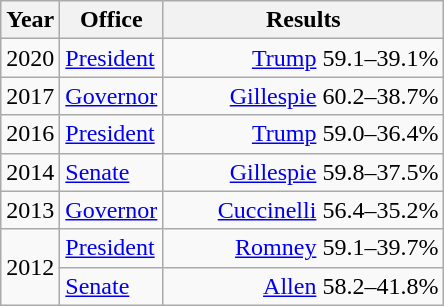<table class=wikitable>
<tr>
<th width="30">Year</th>
<th width="60">Office</th>
<th width="180">Results</th>
</tr>
<tr>
<td>2020</td>
<td><a href='#'>President</a></td>
<td align="right" ><a href='#'>Trump</a> 59.1–39.1%</td>
</tr>
<tr>
<td>2017</td>
<td><a href='#'>Governor</a></td>
<td align="right" ><a href='#'>Gillespie</a> 60.2–38.7%</td>
</tr>
<tr>
<td>2016</td>
<td><a href='#'>President</a></td>
<td align="right" ><a href='#'>Trump</a> 59.0–36.4%</td>
</tr>
<tr>
<td>2014</td>
<td><a href='#'>Senate</a></td>
<td align="right" ><a href='#'>Gillespie</a> 59.8–37.5%</td>
</tr>
<tr>
<td>2013</td>
<td><a href='#'>Governor</a></td>
<td align="right" ><a href='#'>Cuccinelli</a> 56.4–35.2%</td>
</tr>
<tr>
<td rowspan="2">2012</td>
<td><a href='#'>President</a></td>
<td align="right" ><a href='#'>Romney</a> 59.1–39.7%</td>
</tr>
<tr>
<td><a href='#'>Senate</a></td>
<td align="right" ><a href='#'>Allen</a> 58.2–41.8%</td>
</tr>
</table>
